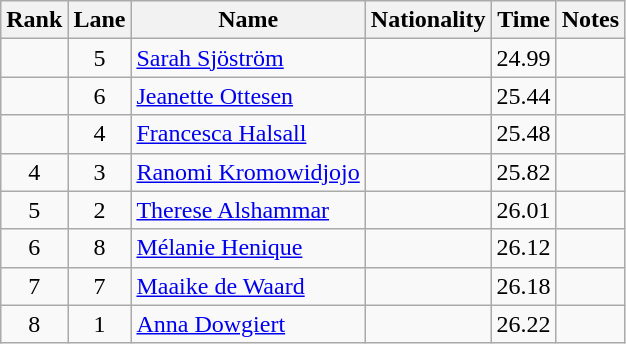<table class="wikitable sortable" style="text-align:center">
<tr>
<th>Rank</th>
<th>Lane</th>
<th>Name</th>
<th>Nationality</th>
<th>Time</th>
<th>Notes</th>
</tr>
<tr>
<td></td>
<td>5</td>
<td align=left><a href='#'>Sarah Sjöström</a></td>
<td align=left></td>
<td>24.99</td>
<td></td>
</tr>
<tr>
<td></td>
<td>6</td>
<td align=left><a href='#'>Jeanette Ottesen</a></td>
<td align=left></td>
<td>25.44</td>
<td></td>
</tr>
<tr>
<td></td>
<td>4</td>
<td align=left><a href='#'>Francesca Halsall</a></td>
<td align=left></td>
<td>25.48</td>
<td></td>
</tr>
<tr>
<td>4</td>
<td>3</td>
<td align=left><a href='#'>Ranomi Kromowidjojo</a></td>
<td align=left></td>
<td>25.82</td>
<td></td>
</tr>
<tr>
<td>5</td>
<td>2</td>
<td align=left><a href='#'>Therese Alshammar</a></td>
<td align=left></td>
<td>26.01</td>
<td></td>
</tr>
<tr>
<td>6</td>
<td>8</td>
<td align=left><a href='#'>Mélanie Henique</a></td>
<td align=left></td>
<td>26.12</td>
<td></td>
</tr>
<tr>
<td>7</td>
<td>7</td>
<td align=left><a href='#'>Maaike de Waard</a></td>
<td align=left></td>
<td>26.18</td>
<td></td>
</tr>
<tr>
<td>8</td>
<td>1</td>
<td align=left><a href='#'>Anna Dowgiert</a></td>
<td align=left></td>
<td>26.22</td>
<td></td>
</tr>
</table>
